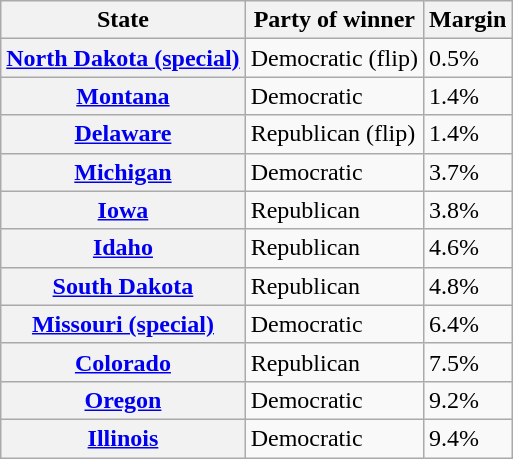<table class="wikitable sortable">
<tr>
<th>State</th>
<th>Party of winner</th>
<th>Margin</th>
</tr>
<tr>
<th><a href='#'>North Dakota (special)</a></th>
<td data-sort-value=1 >Democratic (flip)</td>
<td>0.5%</td>
</tr>
<tr>
<th><a href='#'>Montana</a></th>
<td data-sort-value=1 >Democratic</td>
<td>1.4%</td>
</tr>
<tr>
<th><a href='#'>Delaware</a></th>
<td data-sort-value=1 >Republican (flip)</td>
<td>1.4%</td>
</tr>
<tr>
<th><a href='#'>Michigan</a></th>
<td data-sort-value=1 >Democratic</td>
<td>3.7%</td>
</tr>
<tr>
<th><a href='#'>Iowa</a></th>
<td data-sort-value=1 >Republican</td>
<td>3.8%</td>
</tr>
<tr>
<th><a href='#'>Idaho</a></th>
<td data-sort-value=1 >Republican</td>
<td>4.6%</td>
</tr>
<tr>
<th><a href='#'>South Dakota</a></th>
<td data-sort-value=1 >Republican</td>
<td>4.8%</td>
</tr>
<tr>
<th><a href='#'>Missouri (special)</a></th>
<td data-sort-value=1 >Democratic</td>
<td>6.4%</td>
</tr>
<tr>
<th><a href='#'>Colorado</a></th>
<td data-sort-value=1 >Republican</td>
<td>7.5%</td>
</tr>
<tr>
<th><a href='#'>Oregon</a></th>
<td data-sort-value=1 >Democratic</td>
<td>9.2%</td>
</tr>
<tr>
<th><a href='#'>Illinois</a></th>
<td data-sort-value=1 >Democratic</td>
<td>9.4%</td>
</tr>
</table>
